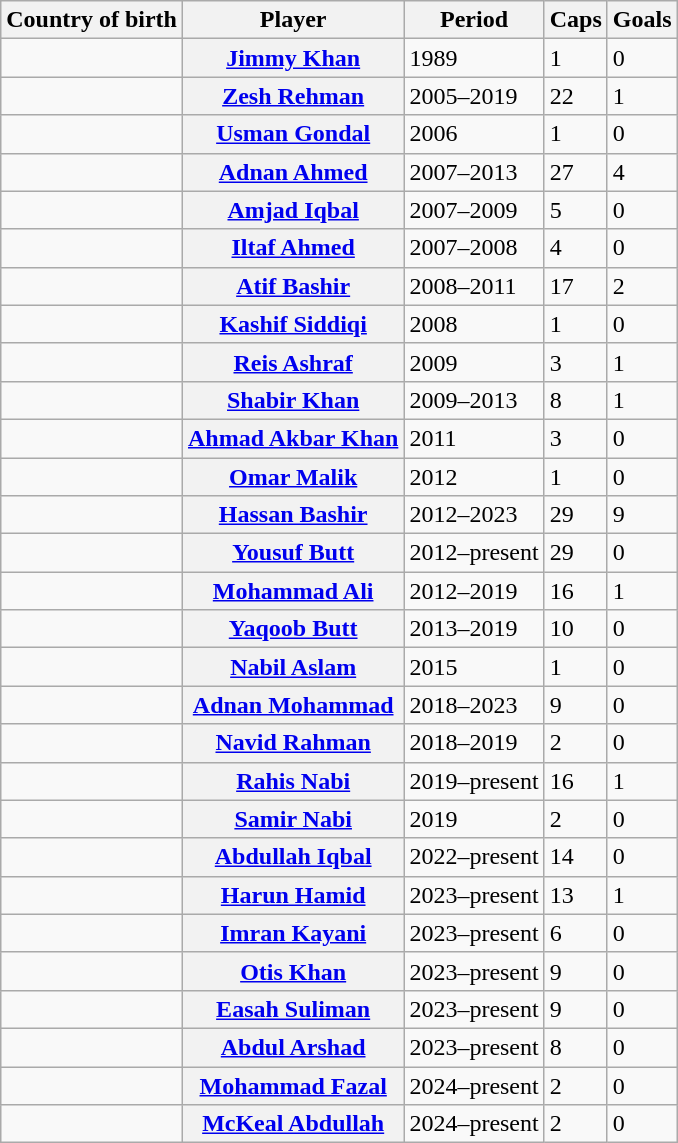<table class="wikitable plainrowheaders sortable">
<tr>
<th scope="col">Country of birth</th>
<th scope="col">Player</th>
<th scope="col">Period</th>
<th scope="col">Caps</th>
<th scope="col">Goals</th>
</tr>
<tr>
<td></td>
<th scope="row"><a href='#'>Jimmy Khan</a></th>
<td>1989</td>
<td>1</td>
<td>0</td>
</tr>
<tr>
<td></td>
<th scope="row"><a href='#'>Zesh Rehman</a></th>
<td>2005–2019</td>
<td>22</td>
<td>1</td>
</tr>
<tr>
<td></td>
<th scope="row"><a href='#'>Usman Gondal</a></th>
<td>2006</td>
<td>1</td>
<td>0</td>
</tr>
<tr>
<td></td>
<th scope="row"><a href='#'>Adnan Ahmed</a></th>
<td>2007–2013</td>
<td>27</td>
<td>4</td>
</tr>
<tr>
<td></td>
<th scope="row"><a href='#'>Amjad Iqbal</a></th>
<td>2007–2009</td>
<td>5</td>
<td>0</td>
</tr>
<tr>
<td></td>
<th scope="row"><a href='#'>Iltaf Ahmed</a></th>
<td>2007–2008</td>
<td>4</td>
<td>0</td>
</tr>
<tr>
<td></td>
<th scope="row"><a href='#'>Atif Bashir</a></th>
<td>2008–2011</td>
<td>17</td>
<td>2</td>
</tr>
<tr>
<td></td>
<th scope="row"><a href='#'>Kashif Siddiqi</a></th>
<td>2008</td>
<td>1</td>
<td>0</td>
</tr>
<tr>
<td></td>
<th scope="row"><a href='#'>Reis Ashraf</a></th>
<td>2009</td>
<td>3</td>
<td>1</td>
</tr>
<tr>
<td></td>
<th scope="row"><a href='#'>Shabir Khan</a></th>
<td>2009–2013</td>
<td>8</td>
<td>1</td>
</tr>
<tr>
<td></td>
<th scope="row"><a href='#'>Ahmad Akbar Khan</a></th>
<td>2011</td>
<td>3</td>
<td>0</td>
</tr>
<tr>
<td></td>
<th scope="row"><a href='#'>Omar Malik</a></th>
<td>2012</td>
<td>1</td>
<td>0</td>
</tr>
<tr>
<td></td>
<th scope="row"><a href='#'>Hassan Bashir</a></th>
<td>2012–2023</td>
<td>29</td>
<td>9</td>
</tr>
<tr>
<td></td>
<th scope="row"><a href='#'>Yousuf Butt</a></th>
<td>2012–present</td>
<td>29</td>
<td>0</td>
</tr>
<tr>
<td></td>
<th scope="row"><a href='#'>Mohammad Ali</a></th>
<td>2012–2019</td>
<td>16</td>
<td>1</td>
</tr>
<tr>
<td></td>
<th scope="row"><a href='#'>Yaqoob Butt</a></th>
<td>2013–2019</td>
<td>10</td>
<td>0</td>
</tr>
<tr>
<td></td>
<th scope="row"><a href='#'>Nabil Aslam</a></th>
<td>2015</td>
<td>1</td>
<td>0</td>
</tr>
<tr>
<td></td>
<th scope="row"><a href='#'>Adnan Mohammad</a></th>
<td>2018–2023</td>
<td>9</td>
<td>0</td>
</tr>
<tr>
<td></td>
<th scope="row"><a href='#'>Navid Rahman</a></th>
<td>2018–2019</td>
<td>2</td>
<td>0</td>
</tr>
<tr>
<td></td>
<th scope="row"><a href='#'>Rahis Nabi</a></th>
<td>2019–present</td>
<td>16</td>
<td>1</td>
</tr>
<tr>
<td></td>
<th scope="row"><a href='#'>Samir Nabi</a></th>
<td>2019</td>
<td>2</td>
<td>0</td>
</tr>
<tr>
<td></td>
<th scope="row"><a href='#'>Abdullah Iqbal</a></th>
<td>2022–present</td>
<td>14</td>
<td>0</td>
</tr>
<tr>
<td></td>
<th scope="row"><a href='#'>Harun Hamid</a></th>
<td>2023–present</td>
<td>13</td>
<td>1</td>
</tr>
<tr>
<td></td>
<th scope="row"><a href='#'>Imran Kayani</a></th>
<td>2023–present</td>
<td>6</td>
<td>0</td>
</tr>
<tr>
<td></td>
<th scope="row"><a href='#'>Otis Khan</a></th>
<td>2023–present</td>
<td>9</td>
<td>0</td>
</tr>
<tr>
<td></td>
<th scope="row"><a href='#'>Easah Suliman</a></th>
<td>2023–present</td>
<td>9</td>
<td>0</td>
</tr>
<tr>
<td></td>
<th scope="row"><a href='#'>Abdul Arshad</a></th>
<td>2023–present</td>
<td>8</td>
<td>0</td>
</tr>
<tr>
<td></td>
<th scope="row"><a href='#'>Mohammad Fazal</a></th>
<td>2024–present</td>
<td>2</td>
<td>0</td>
</tr>
<tr>
<td></td>
<th scope="row"><a href='#'>McKeal Abdullah</a></th>
<td>2024–present</td>
<td>2</td>
<td>0</td>
</tr>
</table>
